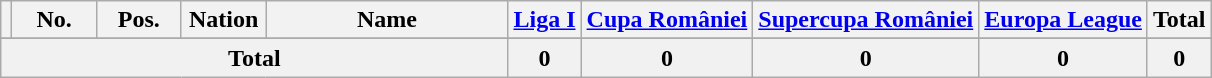<table class="wikitable sortable" style="text-align:center;">
<tr>
<th></th>
<th width="7%">No.</th>
<th width="7%">Pos.</th>
<th width="7%">Nation</th>
<th width="20%"><strong>Name</strong></th>
<th><a href='#'>Liga I</a></th>
<th><a href='#'>Cupa României</a></th>
<th><a href='#'>Supercupa României</a></th>
<th><a href='#'>Europa League</a></th>
<th>Total</th>
</tr>
<tr>
</tr>
<tr class="sortbottom" bgcolor="#f1f1f1">
<td colspan=5 align=center><strong>Total</strong></td>
<td align=center><strong>0</strong></td>
<td align=center><strong>0</strong></td>
<td align=center><strong>0</strong></td>
<td align=center><strong>0</strong></td>
<td align=center><strong>0</strong></td>
</tr>
</table>
